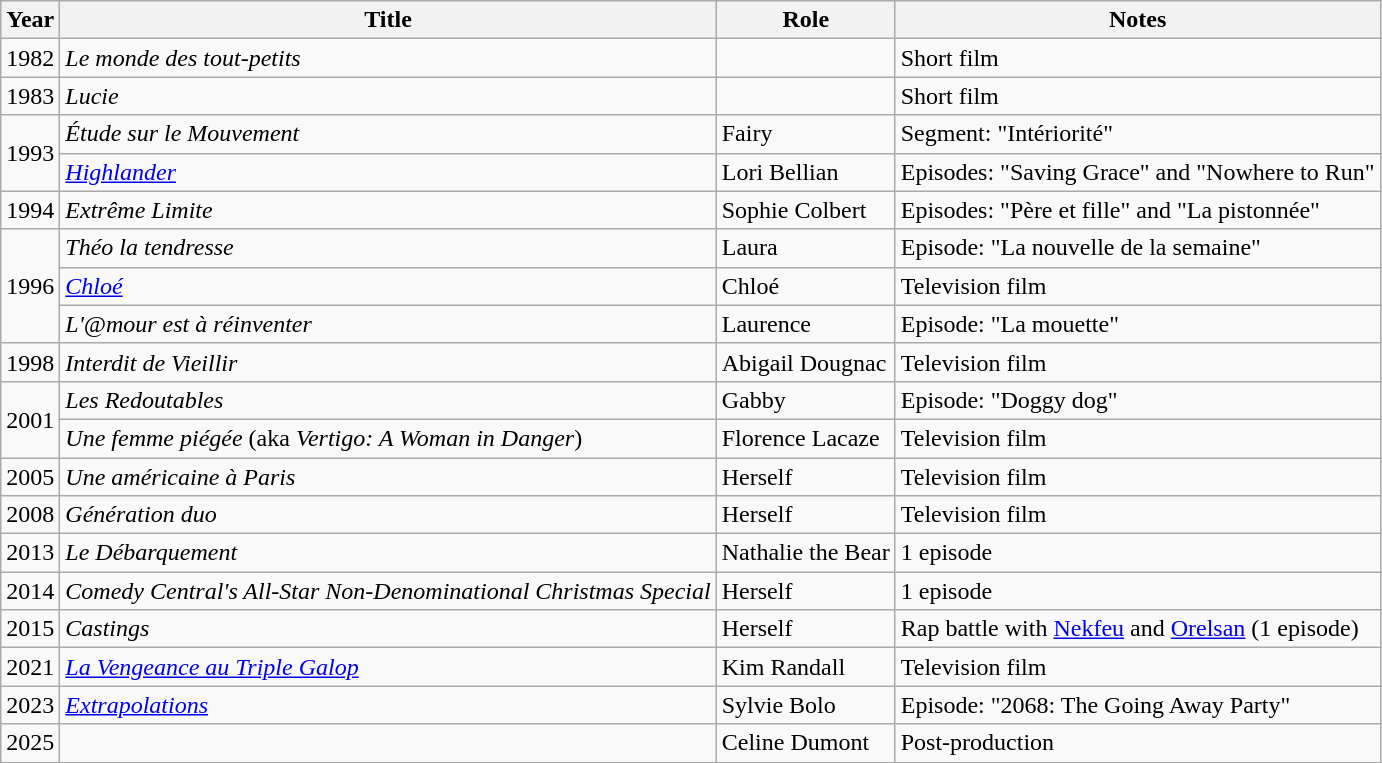<table class="wikitable sortable">
<tr>
<th scope="col">Year</th>
<th scope="col">Title</th>
<th scope="col">Role</th>
<th scope="col" class="unsortable">Notes</th>
</tr>
<tr>
<td>1982</td>
<td><em>Le monde des tout-petits</em></td>
<td></td>
<td>Short film</td>
</tr>
<tr>
<td>1983</td>
<td><em>Lucie</em></td>
<td></td>
<td>Short film</td>
</tr>
<tr>
<td rowspan="2">1993</td>
<td><em>Étude sur le Mouvement</em></td>
<td>Fairy</td>
<td>Segment: "Intériorité"</td>
</tr>
<tr>
<td><em><a href='#'>Highlander</a></em></td>
<td>Lori Bellian</td>
<td>Episodes: "Saving Grace" and "Nowhere to Run"</td>
</tr>
<tr>
<td>1994</td>
<td><em>Extrême Limite</em></td>
<td>Sophie Colbert</td>
<td>Episodes: "Père et fille" and "La pistonnée"</td>
</tr>
<tr>
<td rowspan="3">1996</td>
<td><em>Théo la tendresse</em></td>
<td>Laura</td>
<td>Episode: "La nouvelle de la semaine"</td>
</tr>
<tr>
<td><em><a href='#'>Chloé</a></em></td>
<td>Chloé</td>
<td>Television film</td>
</tr>
<tr>
<td><em>L'@mour est à réinventer</em></td>
<td>Laurence</td>
<td>Episode: "La mouette"</td>
</tr>
<tr>
<td>1998</td>
<td><em>Interdit de Vieillir</em></td>
<td>Abigail Dougnac</td>
<td>Television film</td>
</tr>
<tr>
<td rowspan=2>2001</td>
<td><em>Les Redoutables</em></td>
<td>Gabby</td>
<td>Episode: "Doggy dog"</td>
</tr>
<tr>
<td><em>Une femme piégée</em> (aka <em>Vertigo: A Woman in Danger</em>)</td>
<td>Florence Lacaze</td>
<td>Television film</td>
</tr>
<tr>
<td>2005</td>
<td><em>Une américaine à Paris</em></td>
<td>Herself</td>
<td>Television film</td>
</tr>
<tr>
<td>2008</td>
<td><em>Génération duo</em></td>
<td>Herself</td>
<td>Television film</td>
</tr>
<tr>
<td>2013</td>
<td><em>Le Débarquement</em></td>
<td>Nathalie the Bear</td>
<td>1 episode</td>
</tr>
<tr>
<td>2014</td>
<td><em>Comedy Central's All-Star Non-Denominational Christmas Special</em></td>
<td>Herself</td>
<td>1 episode</td>
</tr>
<tr>
<td>2015</td>
<td><em>Castings</em></td>
<td>Herself</td>
<td>Rap battle with <a href='#'>Nekfeu</a> and <a href='#'>Orelsan</a> (1 episode)</td>
</tr>
<tr>
<td>2021</td>
<td><em><a href='#'>La Vengeance au Triple Galop</a></em></td>
<td>Kim Randall</td>
<td>Television film</td>
</tr>
<tr>
<td>2023</td>
<td><em><a href='#'>Extrapolations</a></em></td>
<td>Sylvie Bolo</td>
<td>Episode: "2068: The Going Away Party"</td>
</tr>
<tr>
<td>2025</td>
<td></td>
<td>Celine Dumont</td>
<td>Post-production</td>
</tr>
</table>
